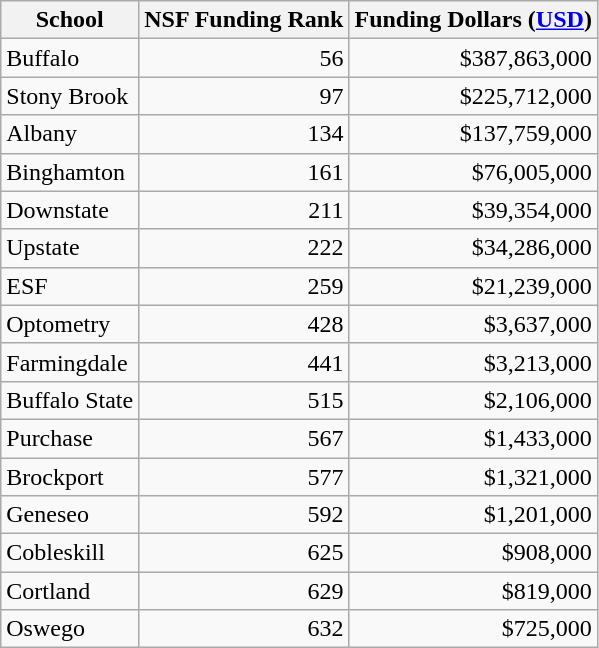<table class="wikitable sortable" style=text-align:right>
<tr>
<th>School</th>
<th>NSF Funding Rank</th>
<th>Funding Dollars (<a href='#'>USD</a>)</th>
</tr>
<tr>
<td style="text-align:left;">Buffalo</td>
<td>56</td>
<td>$387,863,000</td>
</tr>
<tr>
<td style="text-align:left;">Stony Brook</td>
<td>97</td>
<td>$225,712,000</td>
</tr>
<tr>
<td style="text-align:left;">Albany</td>
<td>134</td>
<td>$137,759,000</td>
</tr>
<tr>
<td style="text-align:left;">Binghamton</td>
<td>161</td>
<td>$76,005,000</td>
</tr>
<tr>
<td style="text-align:left;">Downstate</td>
<td>211</td>
<td>$39,354,000</td>
</tr>
<tr>
<td style="text-align:left;">Upstate</td>
<td>222</td>
<td>$34,286,000</td>
</tr>
<tr>
<td style="text-align:left;">ESF</td>
<td>259</td>
<td>$21,239,000</td>
</tr>
<tr>
<td style="text-align:left;">Optometry</td>
<td>428</td>
<td>$3,637,000</td>
</tr>
<tr>
<td style="text-align:left;">Farmingdale</td>
<td>441</td>
<td>$3,213,000</td>
</tr>
<tr>
<td style="text-align:left;">Buffalo State</td>
<td>515</td>
<td>$2,106,000</td>
</tr>
<tr>
<td style="text-align:left;">Purchase</td>
<td>567</td>
<td>$1,433,000</td>
</tr>
<tr>
<td style="text-align:left;">Brockport</td>
<td>577</td>
<td>$1,321,000</td>
</tr>
<tr>
<td style="text-align:left;">Geneseo</td>
<td>592</td>
<td>$1,201,000</td>
</tr>
<tr>
<td style="text-align:left;">Cobleskill</td>
<td>625</td>
<td>$908,000</td>
</tr>
<tr>
<td style="text-align:left;">Cortland</td>
<td>629</td>
<td>$819,000</td>
</tr>
<tr>
<td style="text-align:left;">Oswego</td>
<td>632</td>
<td>$725,000</td>
</tr>
</table>
